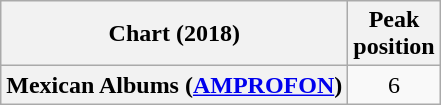<table class="wikitable sortable plainrowheaders" style="text-align:center">
<tr>
<th scope="col">Chart (2018)</th>
<th scope="col">Peak<br> position</th>
</tr>
<tr>
<th scope="row">Mexican Albums (<a href='#'>AMPROFON</a>)</th>
<td>6</td>
</tr>
</table>
